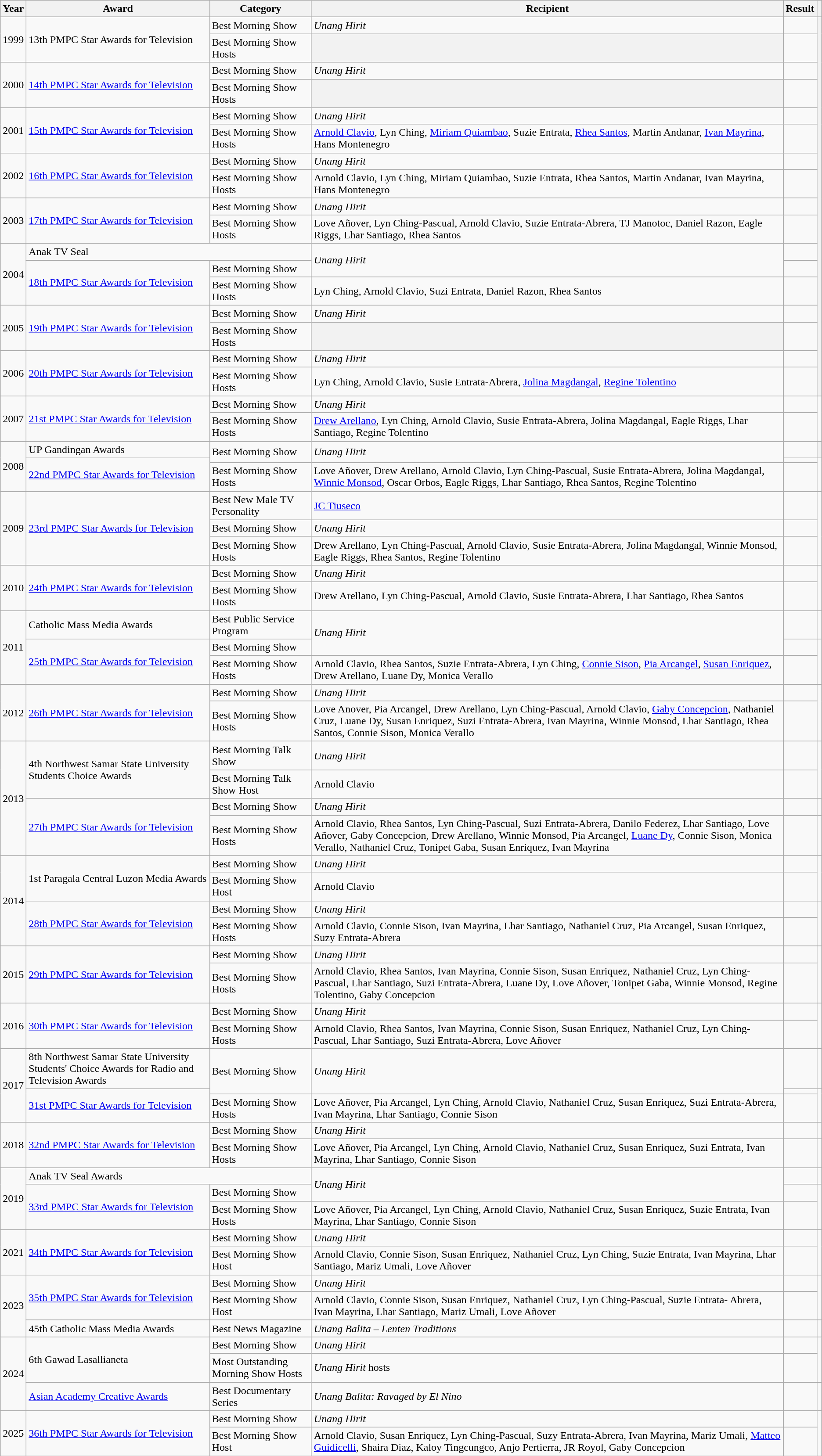<table class="wikitable">
<tr>
<th>Year</th>
<th>Award</th>
<th>Category</th>
<th>Recipient</th>
<th>Result</th>
<th></th>
</tr>
<tr>
<td rowspan=2>1999</td>
<td rowspan=2>13th PMPC Star Awards for Television</td>
<td>Best Morning Show</td>
<td><em>Unang Hirit</em></td>
<td></td>
<th rowspan=17></th>
</tr>
<tr>
<td>Best Morning Show Hosts</td>
<th></th>
<td></td>
</tr>
<tr>
<td rowspan=2>2000</td>
<td rowspan=2><a href='#'>14th PMPC Star Awards for Television</a></td>
<td>Best Morning Show</td>
<td><em>Unang Hirit</em></td>
<td></td>
</tr>
<tr>
<td>Best Morning Show Hosts</td>
<th></th>
<td></td>
</tr>
<tr>
<td rowspan=2>2001</td>
<td rowspan=2><a href='#'>15th PMPC Star Awards for Television</a></td>
<td>Best Morning Show</td>
<td><em>Unang Hirit</em></td>
<td></td>
</tr>
<tr>
<td>Best Morning Show Hosts</td>
<td><a href='#'>Arnold Clavio</a>, Lyn Ching, <a href='#'>Miriam Quiambao</a>, Suzie Entrata, <a href='#'>Rhea Santos</a>, Martin Andanar, <a href='#'>Ivan Mayrina</a>, Hans Montenegro</td>
<td></td>
</tr>
<tr>
<td rowspan=2>2002</td>
<td rowspan=2><a href='#'>16th PMPC Star Awards for Television</a></td>
<td>Best Morning Show</td>
<td><em>Unang Hirit</em></td>
<td></td>
</tr>
<tr>
<td>Best Morning Show Hosts</td>
<td>Arnold Clavio, Lyn Ching, Miriam Quiambao, Suzie Entrata, Rhea Santos, Martin Andanar, Ivan Mayrina, Hans Montenegro</td>
<td></td>
</tr>
<tr>
<td rowspan=2>2003</td>
<td rowspan=2><a href='#'>17th PMPC Star Awards for Television</a></td>
<td>Best Morning Show</td>
<td><em>Unang Hirit</em></td>
<td></td>
</tr>
<tr>
<td>Best Morning Show Hosts</td>
<td>Love Añover, Lyn Ching-Pascual, Arnold Clavio, Suzie Entrata-Abrera, TJ Manotoc, Daniel Razon, Eagle Riggs, Lhar Santiago, Rhea Santos</td>
<td></td>
</tr>
<tr>
<td rowspan=3>2004</td>
<td colspan=2>Anak TV Seal</td>
<td rowspan=2><em>Unang Hirit</em></td>
<td></td>
</tr>
<tr>
<td rowspan=2><a href='#'>18th PMPC Star Awards for Television</a></td>
<td>Best Morning Show</td>
<td></td>
</tr>
<tr>
<td>Best Morning Show Hosts</td>
<td>Lyn Ching, Arnold Clavio, Suzi Entrata, Daniel Razon, Rhea Santos</td>
<td></td>
</tr>
<tr>
<td rowspan=2>2005</td>
<td rowspan=2><a href='#'>19th PMPC Star Awards for Television</a></td>
<td>Best Morning Show</td>
<td><em>Unang Hirit</em></td>
<td></td>
</tr>
<tr>
<td>Best Morning Show Hosts</td>
<th></th>
<td></td>
</tr>
<tr>
<td rowspan=2>2006</td>
<td rowspan=2><a href='#'>20th PMPC Star Awards for Television</a></td>
<td>Best Morning Show</td>
<td><em>Unang Hirit</em></td>
<td></td>
</tr>
<tr>
<td>Best Morning Show Hosts</td>
<td>Lyn Ching, Arnold Clavio, Susie Entrata-Abrera, <a href='#'>Jolina Magdangal</a>, <a href='#'>Regine Tolentino</a></td>
<td></td>
</tr>
<tr>
<td rowspan=2>2007</td>
<td rowspan=2><a href='#'>21st PMPC Star Awards for Television</a></td>
<td>Best Morning Show</td>
<td><em>Unang Hirit</em></td>
<td></td>
<td rowspan=2></td>
</tr>
<tr>
<td>Best Morning Show Hosts</td>
<td><a href='#'>Drew Arellano</a>, Lyn Ching, Arnold Clavio, Susie Entrata-Abrera, Jolina Magdangal, Eagle Riggs, Lhar Santiago, Regine Tolentino</td>
<td></td>
</tr>
<tr>
<td rowspan=3>2008</td>
<td>UP Gandingan Awards</td>
<td rowspan=2>Best Morning Show</td>
<td rowspan=2><em>Unang Hirit</em></td>
<td></td>
<th></th>
</tr>
<tr>
<td rowspan=2><a href='#'>22nd PMPC Star Awards for Television</a></td>
<td></td>
<td rowspan=2></td>
</tr>
<tr>
<td>Best Morning Show Hosts</td>
<td>Love Añover, Drew Arellano, Arnold Clavio, Lyn Ching-Pascual, Susie Entrata-Abrera, Jolina Magdangal, <a href='#'>Winnie Monsod</a>, Oscar Orbos, Eagle Riggs, Lhar Santiago, Rhea Santos, Regine Tolentino</td>
<td></td>
</tr>
<tr>
<td rowspan=3>2009</td>
<td rowspan=3><a href='#'>23rd PMPC Star Awards for Television</a></td>
<td>Best New Male TV Personality</td>
<td><a href='#'>JC Tiuseco</a></td>
<td></td>
<td rowspan=3></td>
</tr>
<tr>
<td>Best Morning Show</td>
<td><em>Unang Hirit</em></td>
<td></td>
</tr>
<tr>
<td>Best Morning Show Hosts</td>
<td>Drew Arellano, Lyn Ching-Pascual, Arnold Clavio, Susie Entrata-Abrera, Jolina Magdangal, Winnie Monsod, Eagle Riggs, Rhea Santos, Regine Tolentino</td>
<td></td>
</tr>
<tr>
<td rowspan=2>2010</td>
<td rowspan=2><a href='#'>24th PMPC Star Awards for Television</a></td>
<td>Best Morning Show</td>
<td><em>Unang Hirit</em></td>
<td></td>
<td rowspan=2></td>
</tr>
<tr>
<td>Best Morning Show Hosts</td>
<td>Drew Arellano, Lyn Ching-Pascual, Arnold Clavio, Susie Entrata-Abrera, Lhar Santiago, Rhea Santos</td>
<td></td>
</tr>
<tr>
<td rowspan=3>2011</td>
<td>Catholic Mass Media Awards</td>
<td>Best Public Service Program</td>
<td rowspan=2><em>Unang Hirit</em></td>
<td></td>
<td></td>
</tr>
<tr>
<td rowspan=2><a href='#'>25th PMPC Star Awards for Television</a></td>
<td>Best Morning Show</td>
<td></td>
<td rowspan=2></td>
</tr>
<tr>
<td>Best Morning Show Hosts</td>
<td>Arnold Clavio, Rhea Santos, Suzie Entrata-Abrera, Lyn Ching, <a href='#'>Connie Sison</a>, <a href='#'>Pia Arcangel</a>, <a href='#'>Susan Enriquez</a>, Drew Arellano, Luane Dy, Monica Verallo</td>
<td></td>
</tr>
<tr>
<td rowspan=2>2012</td>
<td rowspan=2><a href='#'>26th PMPC Star Awards for Television</a></td>
<td>Best Morning Show</td>
<td><em>Unang Hirit</em></td>
<td></td>
<td rowspan=2></td>
</tr>
<tr>
<td>Best Morning Show Hosts</td>
<td>Love Anover, Pia Arcangel, Drew Arellano, Lyn Ching-Pascual, Arnold Clavio, <a href='#'>Gaby Concepcion</a>, Nathaniel Cruz, Luane Dy, Susan Enriquez, Suzi Entrata-Abrera, Ivan Mayrina, Winnie Monsod, Lhar Santiago, Rhea Santos, Connie Sison, Monica Verallo</td>
<td></td>
</tr>
<tr>
<td rowspan=4>2013</td>
<td rowspan=2>4th Northwest Samar State University Students Choice Awards</td>
<td>Best Morning Talk Show</td>
<td><em>Unang Hirit</em></td>
<td></td>
<td rowspan=2></td>
</tr>
<tr>
<td>Best Morning Talk Show Host</td>
<td>Arnold Clavio</td>
<td></td>
</tr>
<tr>
<td rowspan=2><a href='#'>27th PMPC Star Awards for Television</a></td>
<td>Best Morning Show</td>
<td><em>Unang Hirit</em></td>
<td></td>
<td></td>
</tr>
<tr>
<td>Best Morning Show Hosts</td>
<td>Arnold Clavio, Rhea Santos, Lyn Ching-Pascual, Suzi Entrata-Abrera, Danilo Federez, Lhar Santiago, Love Añover, Gaby Concepcion, Drew Arellano, Winnie Monsod, Pia Arcangel, <a href='#'>Luane Dy</a>, Connie Sison, Monica Verallo, Nathaniel Cruz, Tonipet Gaba, Susan Enriquez, Ivan Mayrina</td>
<td></td>
<td></td>
</tr>
<tr>
<td rowspan=4>2014</td>
<td rowspan=2>1st Paragala Central Luzon Media Awards</td>
<td>Best Morning Show</td>
<td><em>Unang Hirit</em></td>
<td></td>
<td rowspan=2></td>
</tr>
<tr>
<td>Best Morning Show Host</td>
<td>Arnold Clavio</td>
<td></td>
</tr>
<tr>
<td rowspan=2><a href='#'>28th PMPC Star Awards for Television</a></td>
<td>Best Morning Show</td>
<td><em>Unang Hirit</em></td>
<td></td>
<td rowspan=2></td>
</tr>
<tr>
<td>Best Morning Show Hosts</td>
<td>Arnold Clavio, Connie Sison, Ivan Mayrina, Lhar Santiago, Nathaniel Cruz, Pia Arcangel, Susan Enriquez, Suzy Entrata-Abrera</td>
<td></td>
</tr>
<tr>
<td rowspan=2>2015</td>
<td rowspan=2><a href='#'>29th PMPC Star Awards for Television</a></td>
<td>Best Morning Show</td>
<td><em>Unang Hirit</em></td>
<td></td>
<td rowspan=2></td>
</tr>
<tr>
<td>Best Morning Show Hosts</td>
<td>Arnold Clavio, Rhea Santos, Ivan Mayrina, Connie Sison, Susan Enriquez, Nathaniel Cruz, Lyn Ching-Pascual, Lhar Santiago, Suzi Entrata-Abrera, Luane Dy, Love Añover, Tonipet Gaba, Winnie Monsod, Regine Tolentino, Gaby Concepcion</td>
<td></td>
</tr>
<tr>
<td rowspan=2>2016</td>
<td rowspan=2><a href='#'>30th PMPC Star Awards for Television</a></td>
<td>Best Morning Show</td>
<td><em>Unang Hirit</em></td>
<td></td>
<td rowspan=2></td>
</tr>
<tr>
<td>Best Morning Show Hosts</td>
<td>Arnold Clavio, Rhea Santos, Ivan Mayrina, Connie Sison, Susan Enriquez, Nathaniel Cruz, Lyn Ching-Pascual, Lhar Santiago, Suzi Entrata-Abrera, Love Añover</td>
<td></td>
</tr>
<tr>
<td rowspan=3>2017</td>
<td>8th Northwest Samar State University Students' Choice Awards for Radio and Television Awards</td>
<td rowspan=2>Best Morning Show</td>
<td rowspan=2><em>Unang Hirit</em></td>
<td></td>
<td></td>
</tr>
<tr>
<td rowspan=2><a href='#'>31st PMPC Star Awards for Television</a></td>
<td></td>
<td rowspan=2></td>
</tr>
<tr>
<td>Best Morning Show Hosts</td>
<td>Love Añover, Pia Arcangel, Lyn Ching, Arnold Clavio, Nathaniel Cruz, Susan Enriquez, Suzi Entrata-Abrera, Ivan Mayrina, Lhar Santiago, Connie Sison</td>
<td></td>
</tr>
<tr>
<td rowspan=2>2018</td>
<td rowspan=2><a href='#'>32nd PMPC Star Awards for Television</a></td>
<td>Best Morning Show</td>
<td><em>Unang Hirit</em></td>
<td></td>
<td></td>
</tr>
<tr>
<td>Best Morning Show Hosts</td>
<td>Love Añover, Pia Arcangel, Lyn Ching, Arnold Clavio, Nathaniel Cruz, Susan Enriquez, Suzi Entrata, Ivan Mayrina, Lhar Santiago, Connie Sison</td>
<td></td>
<td></td>
</tr>
<tr>
<td rowspan=3>2019</td>
<td colspan=2>Anak TV Seal Awards</td>
<td rowspan=2><em>Unang Hirit</em></td>
<td></td>
<td></td>
</tr>
<tr>
<td rowspan=2><a href='#'>33rd PMPC Star Awards for Television</a></td>
<td>Best Morning Show</td>
<td></td>
<td rowspan=2></td>
</tr>
<tr>
<td>Best Morning Show Hosts</td>
<td>Love Añover, Pia Arcangel, Lyn Ching, Arnold Clavio, Nathaniel Cruz, Susan Enriquez, Suzie Entrata, Ivan Mayrina, Lhar Santiago, Connie Sison</td>
<td></td>
</tr>
<tr>
<td rowspan=2>2021</td>
<td rowspan=2><a href='#'>34th PMPC Star Awards for Television</a></td>
<td>Best Morning Show</td>
<td><em>Unang Hirit</em></td>
<td></td>
<td rowspan=2></td>
</tr>
<tr>
<td>Best Morning Show Host</td>
<td>Arnold Clavio, Connie Sison, Susan Enriquez, Nathaniel Cruz, Lyn Ching, Suzie Entrata, Ivan Mayrina, Lhar Santiago, Mariz Umali, Love Añover</td>
<td></td>
</tr>
<tr>
<td rowspan=3>2023</td>
<td rowspan=2><a href='#'>35th PMPC Star Awards for Television</a></td>
<td>Best Morning Show</td>
<td><em>Unang Hirit</em></td>
<td></td>
<td rowspan=2></td>
</tr>
<tr>
<td>Best Morning Show Host</td>
<td>Arnold Clavio, Connie Sison, Susan Enriquez, Nathaniel Cruz, Lyn Ching-Pascual, Suzie Entrata- Abrera, Ivan Mayrina, Lhar Santiago, Mariz Umali, Love Añover</td>
<td></td>
</tr>
<tr>
<td>45th Catholic Mass Media Awards</td>
<td>Best News Magazine</td>
<td><em>Unang Balita – Lenten Traditions</em></td>
<td></td>
<td></td>
</tr>
<tr>
<td rowspan=3>2024</td>
<td rowspan=2>6th Gawad Lasallianeta</td>
<td>Best Morning Show</td>
<td><em>Unang Hirit</em></td>
<td></td>
<td rowspan=2></td>
</tr>
<tr>
<td>Most Outstanding Morning Show Hosts</td>
<td><em>Unang Hirit</em> hosts</td>
<td></td>
</tr>
<tr>
<td><a href='#'>Asian Academy Creative Awards</a></td>
<td>Best Documentary Series</td>
<td><em>Unang Balita: Ravaged by El Nino</em></td>
<td></td>
<td></td>
</tr>
<tr>
<td rowspan=2>2025</td>
<td rowspan=2><a href='#'>36th PMPC Star Awards for Television</a></td>
<td>Best Morning Show</td>
<td><em>Unang Hirit</em></td>
<td></td>
<td rowspan=2></td>
</tr>
<tr>
<td>Best Morning Show Host</td>
<td>Arnold Clavio, Susan Enriquez, Lyn Ching-Pascual, Suzy Entrata-Abrera, Ivan Mayrina, Mariz Umali, <a href='#'>Matteo Guidicelli</a>, Shaira Diaz, Kaloy Tingcungco, Anjo Pertierra, JR Royol, Gaby Concepcion</td>
<td></td>
</tr>
</table>
